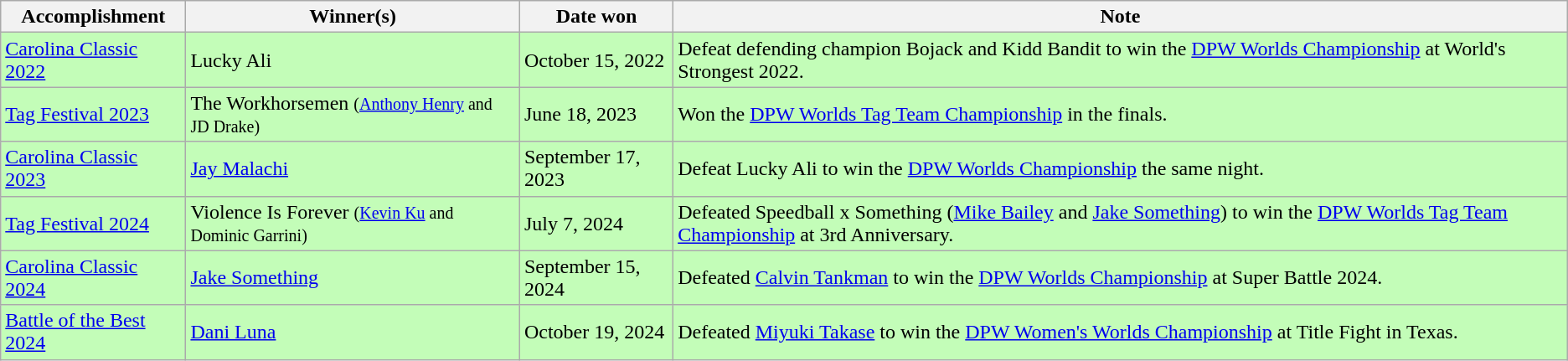<table class="wikitable">
<tr>
<th>Accomplishment</th>
<th>Winner(s)</th>
<th>Date won</th>
<th>Note</th>
</tr>
<tr align= bgcolor=#ccffcc style="background:#c3fdb8;">
<td><a href='#'>Carolina Classic 2022</a></td>
<td>Lucky Ali</td>
<td>October 15, 2022</td>
<td>Defeat defending champion Bojack and Kidd Bandit to win the <a href='#'>DPW Worlds Championship</a> at World's Strongest 2022.</td>
</tr>
<tr align= bgcolor=#ccffcc style="background:#c3fdb8;">
<td><a href='#'>Tag Festival 2023</a></td>
<td>The Workhorsemen <small>(<a href='#'>Anthony Henry</a> and JD Drake)</small></td>
<td>June 18, 2023</td>
<td>Won the <a href='#'>DPW Worlds Tag Team Championship</a> in the finals.</td>
</tr>
<tr align= bgcolor=#ccffcc style="background:#c3fdb8;">
<td><a href='#'>Carolina Classic 2023</a></td>
<td><a href='#'>Jay Malachi</a></td>
<td>September 17, 2023</td>
<td>Defeat Lucky Ali to win the <a href='#'>DPW Worlds Championship</a> the same night.</td>
</tr>
<tr align= bgcolor=#ccffcc style="background:#c3fdb8;">
<td><a href='#'>Tag Festival 2024</a></td>
<td>Violence Is Forever <small>(<a href='#'>Kevin Ku</a> and Dominic Garrini)</small></td>
<td>July 7, 2024</td>
<td>Defeated Speedball x Something (<a href='#'>Mike Bailey</a> and <a href='#'>Jake Something</a>) to win the <a href='#'>DPW Worlds Tag Team Championship</a> at 3rd Anniversary.</td>
</tr>
<tr align= bgcolor=#ccffcc style="background:#c3fdb8;">
<td><a href='#'>Carolina Classic 2024</a></td>
<td><a href='#'>Jake Something</a></td>
<td>September 15, 2024</td>
<td>Defeated <a href='#'>Calvin Tankman</a> to win the <a href='#'>DPW Worlds Championship</a> at Super Battle 2024.</td>
</tr>
<tr align= bgcolor=#ccffcc style="background:#c3fdb8;">
<td><a href='#'>Battle of the Best 2024</a></td>
<td><a href='#'>Dani Luna</a></td>
<td>October 19, 2024</td>
<td>Defeated <a href='#'>Miyuki Takase</a> to win the <a href='#'>DPW Women's Worlds Championship</a> at Title Fight in Texas.</td>
</tr>
</table>
